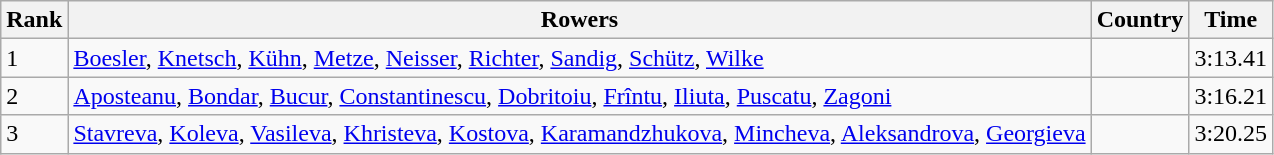<table class="wikitable">
<tr>
<th>Rank</th>
<th>Rowers</th>
<th>Country</th>
<th>Time</th>
</tr>
<tr>
<td>1</td>
<td><a href='#'>Boesler</a>, <a href='#'>Knetsch</a>, <a href='#'>Kühn</a>, <a href='#'>Metze</a>, <a href='#'>Neisser</a>, <a href='#'>Richter</a>, <a href='#'>Sandig</a>, <a href='#'>Schütz</a>, <a href='#'>Wilke</a></td>
<td></td>
<td>3:13.41</td>
</tr>
<tr>
<td>2</td>
<td><a href='#'>Aposteanu</a>, <a href='#'>Bondar</a>, <a href='#'>Bucur</a>, <a href='#'>Constantinescu</a>, <a href='#'>Dobritoiu</a>, <a href='#'>Frîntu</a>, <a href='#'>Iliuta</a>, <a href='#'>Puscatu</a>, <a href='#'>Zagoni</a></td>
<td></td>
<td>3:16.21</td>
</tr>
<tr>
<td>3</td>
<td><a href='#'>Stavreva</a>, <a href='#'>Koleva</a>, <a href='#'>Vasileva</a>, <a href='#'>Khristeva</a>, <a href='#'>Kostova</a>, <a href='#'>Karamandzhukova</a>, <a href='#'>Mincheva</a>, <a href='#'>Aleksandrova</a>, <a href='#'>Georgieva</a></td>
<td></td>
<td>3:20.25</td>
</tr>
</table>
